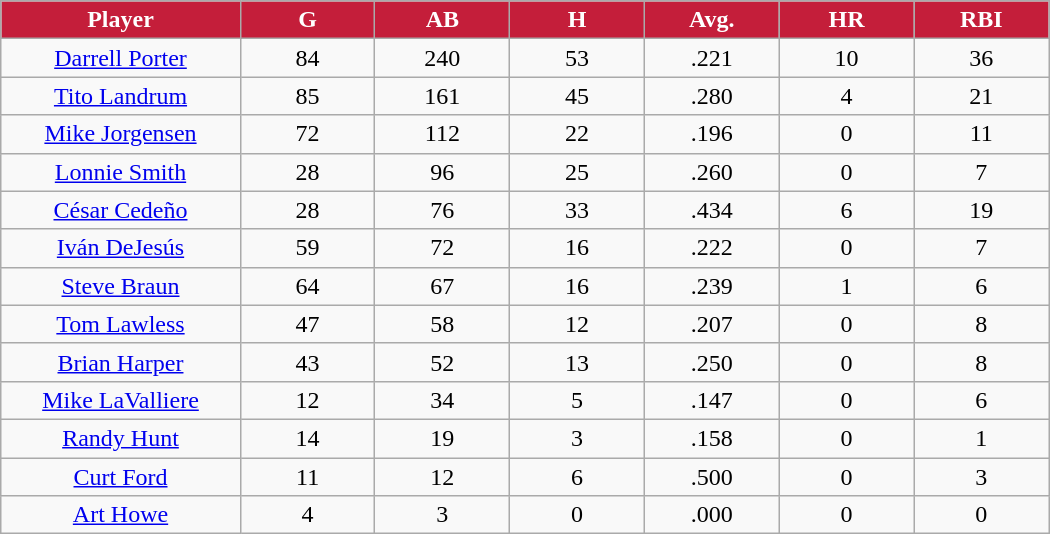<table class="wikitable sortable">
<tr>
<th style="background:#c41e3a;color:white;" width="16%">Player</th>
<th style="background:#c41e3a;color:white;" width="9%">G</th>
<th style="background:#c41e3a;color:white;" width="9%">AB</th>
<th style="background:#c41e3a;color:white;" width="9%">H</th>
<th style="background:#c41e3a;color:white;" width="9%">Avg.</th>
<th style="background:#c41e3a;color:white;" width="9%">HR</th>
<th style="background:#c41e3a;color:white;" width="9%">RBI</th>
</tr>
<tr align="center">
<td><a href='#'>Darrell Porter</a></td>
<td>84</td>
<td>240</td>
<td>53</td>
<td>.221</td>
<td>10</td>
<td>36</td>
</tr>
<tr align="center">
<td><a href='#'>Tito Landrum</a></td>
<td>85</td>
<td>161</td>
<td>45</td>
<td>.280</td>
<td>4</td>
<td>21</td>
</tr>
<tr align="center">
<td><a href='#'>Mike Jorgensen</a></td>
<td>72</td>
<td>112</td>
<td>22</td>
<td>.196</td>
<td>0</td>
<td>11</td>
</tr>
<tr align="center">
<td><a href='#'>Lonnie Smith</a></td>
<td>28</td>
<td>96</td>
<td>25</td>
<td>.260</td>
<td>0</td>
<td>7</td>
</tr>
<tr align="center">
<td><a href='#'>César Cedeño</a></td>
<td>28</td>
<td>76</td>
<td>33</td>
<td>.434</td>
<td>6</td>
<td>19</td>
</tr>
<tr align="center">
<td><a href='#'>Iván DeJesús</a></td>
<td>59</td>
<td>72</td>
<td>16</td>
<td>.222</td>
<td>0</td>
<td>7</td>
</tr>
<tr align=center>
<td><a href='#'>Steve Braun</a></td>
<td>64</td>
<td>67</td>
<td>16</td>
<td>.239</td>
<td>1</td>
<td>6</td>
</tr>
<tr align="center">
<td><a href='#'>Tom Lawless</a></td>
<td>47</td>
<td>58</td>
<td>12</td>
<td>.207</td>
<td>0</td>
<td>8</td>
</tr>
<tr align="center">
<td><a href='#'>Brian Harper</a></td>
<td>43</td>
<td>52</td>
<td>13</td>
<td>.250</td>
<td>0</td>
<td>8</td>
</tr>
<tr align="center">
<td><a href='#'>Mike LaValliere</a></td>
<td>12</td>
<td>34</td>
<td>5</td>
<td>.147</td>
<td>0</td>
<td>6</td>
</tr>
<tr align="center">
<td><a href='#'>Randy Hunt</a></td>
<td>14</td>
<td>19</td>
<td>3</td>
<td>.158</td>
<td>0</td>
<td>1</td>
</tr>
<tr align="center">
<td><a href='#'>Curt Ford</a></td>
<td>11</td>
<td>12</td>
<td>6</td>
<td>.500</td>
<td>0</td>
<td>3</td>
</tr>
<tr align="center">
<td><a href='#'>Art Howe</a></td>
<td>4</td>
<td>3</td>
<td>0</td>
<td>.000</td>
<td>0</td>
<td>0</td>
</tr>
</table>
